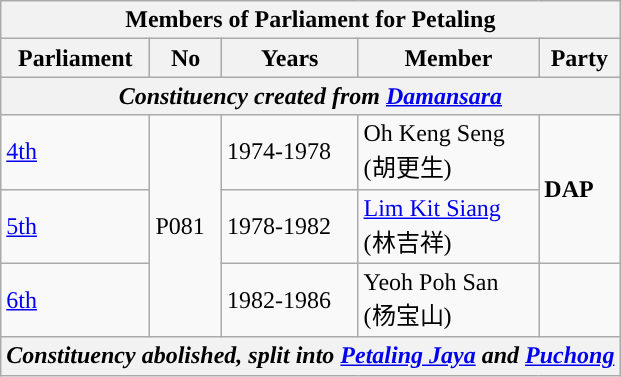<table class=wikitable>
<tr>
<th colspan="5">Members of Parliament for Petaling</th>
</tr>
<tr>
<th>Parliament</th>
<th>No</th>
<th>Years</th>
<th>Member</th>
<th>Party</th>
</tr>
<tr>
<th colspan="5" align="center"><em>Constituency created from <a href='#'>Damansara</a></em></th>
</tr>
<tr>
<td><a href='#'>4th</a></td>
<td rowspan="3">P081</td>
<td>1974-1978</td>
<td>Oh Keng Seng <br> (胡更生)</td>
<td rowspan="2"><strong>DAP</strong></td>
</tr>
<tr>
<td><a href='#'>5th</a></td>
<td>1978-1982</td>
<td><a href='#'>Lim Kit Siang</a> <br> (林吉祥)</td>
</tr>
<tr>
<td><a href='#'>6th</a></td>
<td>1982-1986</td>
<td>Yeoh Poh San <br> (杨宝山)</td>
<td></td>
</tr>
<tr>
<th colspan="5" align="center"><em>Constituency abolished, split into <a href='#'>Petaling Jaya</a> and <a href='#'>Puchong</a></em></th>
</tr>
</table>
